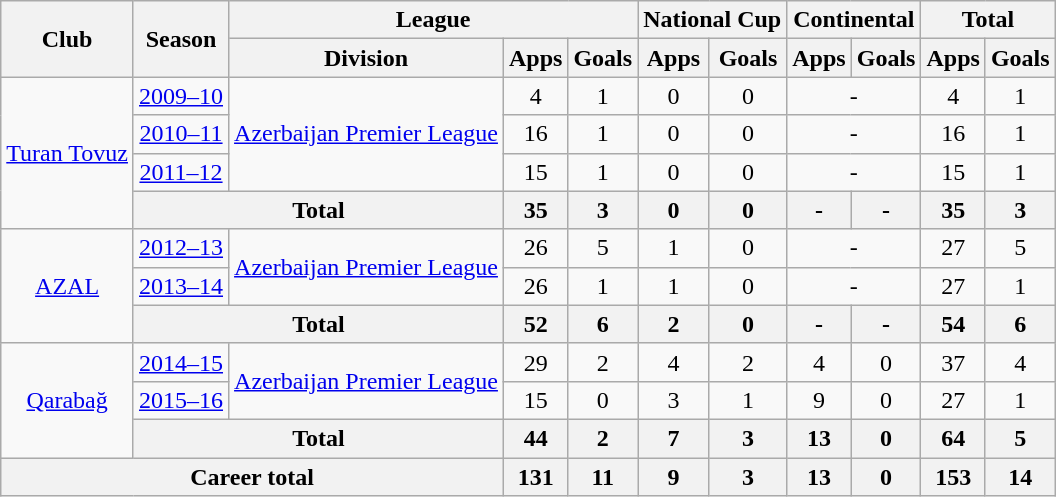<table class="wikitable" style="text-align: center;">
<tr>
<th rowspan="2">Club</th>
<th rowspan="2">Season</th>
<th colspan="3">League</th>
<th colspan="2">National Cup</th>
<th colspan="2">Continental</th>
<th colspan="2">Total</th>
</tr>
<tr>
<th>Division</th>
<th>Apps</th>
<th>Goals</th>
<th>Apps</th>
<th>Goals</th>
<th>Apps</th>
<th>Goals</th>
<th>Apps</th>
<th>Goals</th>
</tr>
<tr>
<td rowspan="4" valign="center"><a href='#'>Turan Tovuz</a></td>
<td><a href='#'>2009–10</a></td>
<td rowspan="3" valign="center"><a href='#'>Azerbaijan Premier League</a></td>
<td>4</td>
<td>1</td>
<td>0</td>
<td>0</td>
<td colspan="2">-</td>
<td>4</td>
<td>1</td>
</tr>
<tr>
<td><a href='#'>2010–11</a></td>
<td>16</td>
<td>1</td>
<td>0</td>
<td>0</td>
<td colspan="2">-</td>
<td>16</td>
<td>1</td>
</tr>
<tr>
<td><a href='#'>2011–12</a></td>
<td>15</td>
<td>1</td>
<td>0</td>
<td>0</td>
<td colspan="2">-</td>
<td>15</td>
<td>1</td>
</tr>
<tr>
<th colspan="2">Total</th>
<th>35</th>
<th>3</th>
<th>0</th>
<th>0</th>
<th>-</th>
<th>-</th>
<th>35</th>
<th>3</th>
</tr>
<tr>
<td rowspan="3" valign="center"><a href='#'>AZAL</a></td>
<td><a href='#'>2012–13</a></td>
<td rowspan="2" valign="center"><a href='#'>Azerbaijan Premier League</a></td>
<td>26</td>
<td>5</td>
<td>1</td>
<td>0</td>
<td colspan="2">-</td>
<td>27</td>
<td>5</td>
</tr>
<tr>
<td><a href='#'>2013–14</a></td>
<td>26</td>
<td>1</td>
<td>1</td>
<td>0</td>
<td colspan="2">-</td>
<td>27</td>
<td>1</td>
</tr>
<tr>
<th colspan="2">Total</th>
<th>52</th>
<th>6</th>
<th>2</th>
<th>0</th>
<th>-</th>
<th>-</th>
<th>54</th>
<th>6</th>
</tr>
<tr>
<td rowspan="3" valign="center"><a href='#'>Qarabağ</a></td>
<td><a href='#'>2014–15</a></td>
<td rowspan="2" valign="center"><a href='#'>Azerbaijan Premier League</a></td>
<td>29</td>
<td>2</td>
<td>4</td>
<td>2</td>
<td>4</td>
<td>0</td>
<td>37</td>
<td>4</td>
</tr>
<tr>
<td><a href='#'>2015–16</a></td>
<td>15</td>
<td>0</td>
<td>3</td>
<td>1</td>
<td>9</td>
<td>0</td>
<td>27</td>
<td>1</td>
</tr>
<tr>
<th colspan="2">Total</th>
<th>44</th>
<th>2</th>
<th>7</th>
<th>3</th>
<th>13</th>
<th>0</th>
<th>64</th>
<th>5</th>
</tr>
<tr>
<th colspan="3">Career total</th>
<th>131</th>
<th>11</th>
<th>9</th>
<th>3</th>
<th>13</th>
<th>0</th>
<th>153</th>
<th>14</th>
</tr>
</table>
